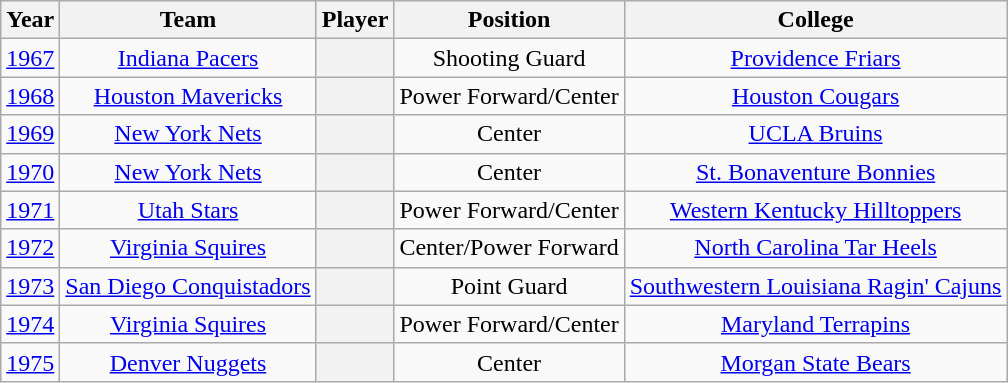<table class="wikitable sortable plainrowheaders" style="text-align:center">
<tr>
<th scope="col">Year</th>
<th scope="col">Team</th>
<th scope="col">Player</th>
<th scope="col">Position</th>
<th scope="col">College</th>
</tr>
<tr>
<td><a href='#'>1967</a></td>
<td><a href='#'>Indiana Pacers</a></td>
<th scope="row" style="text-align:center"></th>
<td>Shooting Guard</td>
<td><a href='#'>Providence Friars</a></td>
</tr>
<tr>
<td><a href='#'>1968</a></td>
<td><a href='#'>Houston Mavericks</a></td>
<th scope="row" style="text-align:center"></th>
<td>Power Forward/Center</td>
<td><a href='#'>Houston Cougars</a></td>
</tr>
<tr>
<td><a href='#'>1969</a></td>
<td><a href='#'>New York Nets</a></td>
<th scope="row" style="text-align:center"></th>
<td>Center</td>
<td><a href='#'>UCLA Bruins</a></td>
</tr>
<tr>
<td><a href='#'>1970</a></td>
<td><a href='#'>New York Nets</a></td>
<th scope="row" style="text-align:center"></th>
<td>Center</td>
<td><a href='#'>St. Bonaventure Bonnies</a></td>
</tr>
<tr>
<td><a href='#'>1971</a></td>
<td><a href='#'>Utah Stars</a></td>
<th scope="row" style="text-align:center"></th>
<td>Power Forward/Center</td>
<td><a href='#'>Western Kentucky Hilltoppers</a></td>
</tr>
<tr>
<td><a href='#'>1972</a></td>
<td><a href='#'>Virginia Squires</a></td>
<th scope="row" style="text-align:center"></th>
<td>Center/Power Forward</td>
<td><a href='#'>North Carolina Tar Heels</a></td>
</tr>
<tr>
<td><a href='#'>1973</a></td>
<td><a href='#'>San Diego Conquistadors</a></td>
<th scope="row" style="text-align:center"></th>
<td>Point Guard</td>
<td><a href='#'>Southwestern Louisiana Ragin' Cajuns</a></td>
</tr>
<tr>
<td><a href='#'>1974</a></td>
<td><a href='#'>Virginia Squires</a></td>
<th scope="row" style="text-align:center"></th>
<td>Power Forward/Center</td>
<td><a href='#'>Maryland Terrapins</a></td>
</tr>
<tr>
<td><a href='#'>1975</a></td>
<td><a href='#'>Denver Nuggets</a></td>
<th scope="row" style="text-align:center"></th>
<td>Center</td>
<td><a href='#'>Morgan State Bears</a></td>
</tr>
</table>
